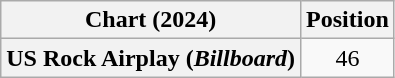<table class="wikitable plainrowheaders" style="text-align: center">
<tr>
<th scope="col">Chart (2024)</th>
<th scope="col">Position</th>
</tr>
<tr>
<th scope="row">US Rock Airplay (<em>Billboard</em>)</th>
<td>46</td>
</tr>
</table>
